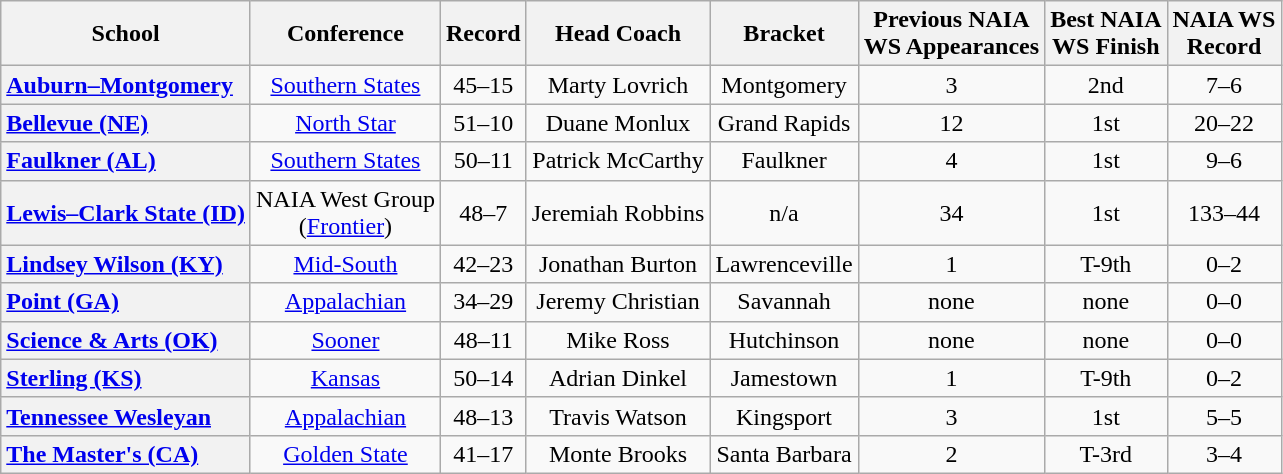<table class="wikitable sortable plainrowheaders" style="text-align:center">
<tr>
<th scope="col">School</th>
<th scope="col">Conference</th>
<th scope="col">Record</th>
<th scope="col">Head Coach</th>
<th scope="col">Bracket</th>
<th scope="col">Previous NAIA<br>WS Appearances</th>
<th scope="col">Best NAIA<br>WS Finish</th>
<th scope="col">NAIA WS<br>Record</th>
</tr>
<tr>
<th scope="row" style="text-align:left"><a href='#'>Auburn–Montgomery</a></th>
<td><a href='#'>Southern States</a></td>
<td>45–15</td>
<td>Marty Lovrich</td>
<td>Montgomery</td>
<td>3<br></td>
<td>2nd<br></td>
<td>7–6</td>
</tr>
<tr>
<th scope="row" style="text-align:left"><a href='#'>Bellevue (NE)</a></th>
<td><a href='#'>North Star</a></td>
<td>51–10</td>
<td>Duane Monlux</td>
<td>Grand Rapids</td>
<td>12<br></td>
<td>1st<br></td>
<td>20–22</td>
</tr>
<tr>
<th scope="row" style="text-align:left"><a href='#'>Faulkner (AL)</a></th>
<td><a href='#'>Southern States</a></td>
<td>50–11</td>
<td>Patrick McCarthy</td>
<td>Faulkner</td>
<td>4<br></td>
<td>1st<br></td>
<td>9–6</td>
</tr>
<tr>
<th scope="row" style="text-align:left"><a href='#'>Lewis–Clark State (ID)</a></th>
<td>NAIA West Group<br>(<a href='#'>Frontier</a>)</td>
<td>48–7</td>
<td>Jeremiah Robbins</td>
<td>n/a</td>
<td>34<br></td>
<td>1st<br></td>
<td>133–44</td>
</tr>
<tr>
<th scope="row" style="text-align:left"><a href='#'>Lindsey Wilson (KY)</a></th>
<td><a href='#'>Mid-South</a></td>
<td>42–23</td>
<td>Jonathan Burton</td>
<td>Lawrenceville</td>
<td>1<br></td>
<td>T-9th<br></td>
<td>0–2</td>
</tr>
<tr>
<th scope="row" style="text-align:left"><a href='#'>Point (GA)</a></th>
<td><a href='#'>Appalachian</a></td>
<td>34–29</td>
<td>Jeremy Christian</td>
<td>Savannah</td>
<td>none</td>
<td>none</td>
<td>0–0</td>
</tr>
<tr>
<th scope="row" style="text-align:left"><a href='#'>Science & Arts (OK)</a></th>
<td><a href='#'>Sooner</a></td>
<td>48–11</td>
<td>Mike Ross</td>
<td>Hutchinson</td>
<td>none</td>
<td>none</td>
<td>0–0</td>
</tr>
<tr>
<th scope="row" style="text-align:left"><a href='#'>Sterling (KS)</a></th>
<td><a href='#'>Kansas</a></td>
<td>50–14</td>
<td>Adrian Dinkel</td>
<td>Jamestown</td>
<td>1<br></td>
<td>T-9th<br></td>
<td>0–2</td>
</tr>
<tr>
<th scope="row" style="text-align:left"><a href='#'>Tennessee Wesleyan</a></th>
<td><a href='#'>Appalachian</a></td>
<td>48–13</td>
<td>Travis Watson</td>
<td>Kingsport</td>
<td>3<br></td>
<td>1st<br></td>
<td>5–5</td>
</tr>
<tr>
<th scope="row" style="text-align:left"><a href='#'>The Master's (CA)</a></th>
<td><a href='#'>Golden State</a></td>
<td>41–17</td>
<td>Monte Brooks</td>
<td>Santa Barbara</td>
<td>2<br></td>
<td>T-3rd<br></td>
<td>3–4</td>
</tr>
</table>
